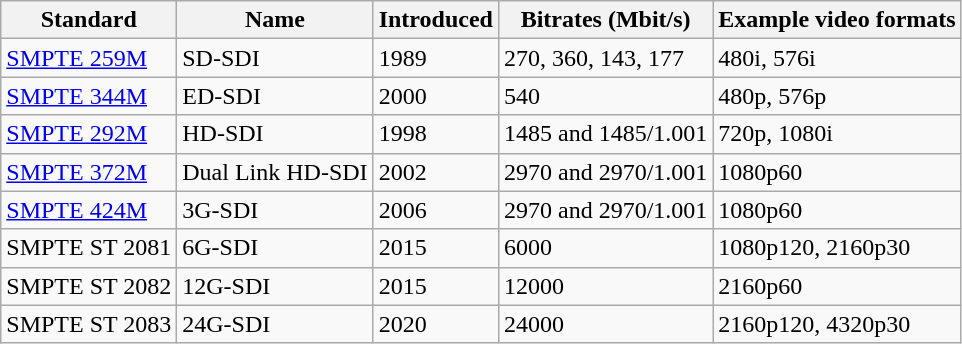<table class="wikitable">
<tr>
<th>Standard</th>
<th>Name</th>
<th>Introduced</th>
<th>Bitrates (Mbit/s)</th>
<th>Example video formats</th>
</tr>
<tr>
<td><a href='#'>SMPTE 259M</a></td>
<td>SD-SDI</td>
<td>1989</td>
<td>270, 360, 143, 177</td>
<td>480i, 576i</td>
</tr>
<tr>
<td><a href='#'>SMPTE 344M</a></td>
<td>ED-SDI</td>
<td>2000</td>
<td>540</td>
<td>480p, 576p</td>
</tr>
<tr>
<td><a href='#'>SMPTE 292M</a></td>
<td>HD-SDI</td>
<td>1998</td>
<td>1485 and 1485/1.001</td>
<td>720p, 1080i</td>
</tr>
<tr>
<td><a href='#'>SMPTE 372M</a></td>
<td>Dual Link HD-SDI</td>
<td>2002</td>
<td>2970 and 2970/1.001</td>
<td>1080p60</td>
</tr>
<tr>
<td><a href='#'>SMPTE 424M</a></td>
<td>3G-SDI</td>
<td>2006</td>
<td>2970 and 2970/1.001</td>
<td>1080p60</td>
</tr>
<tr>
<td>SMPTE ST 2081</td>
<td>6G-SDI</td>
<td>2015</td>
<td>6000</td>
<td>1080p120, 2160p30</td>
</tr>
<tr>
<td>SMPTE ST 2082</td>
<td>12G-SDI</td>
<td>2015</td>
<td>12000</td>
<td>2160p60</td>
</tr>
<tr>
<td>SMPTE ST 2083</td>
<td>24G-SDI</td>
<td>2020</td>
<td>24000</td>
<td>2160p120, 4320p30</td>
</tr>
</table>
